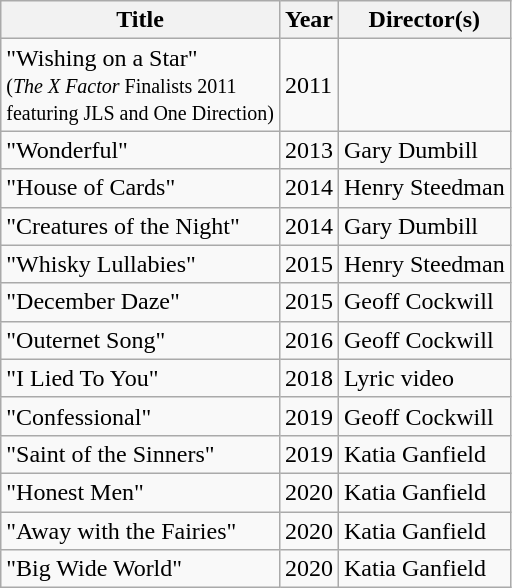<table class="wikitable">
<tr>
<th>Title</th>
<th>Year</th>
<th>Director(s)</th>
</tr>
<tr>
<td>"Wishing on a Star" <br> <small>(<em>The X Factor</em> Finalists 2011<br>featuring JLS and One Direction)</small></td>
<td>2011</td>
<td></td>
</tr>
<tr>
<td>"Wonderful"</td>
<td>2013</td>
<td>Gary Dumbill</td>
</tr>
<tr>
<td>"House of Cards"</td>
<td>2014</td>
<td>Henry Steedman</td>
</tr>
<tr>
<td>"Creatures of the Night"</td>
<td>2014</td>
<td>Gary Dumbill</td>
</tr>
<tr>
<td>"Whisky Lullabies"</td>
<td>2015</td>
<td>Henry Steedman</td>
</tr>
<tr>
<td>"December Daze"</td>
<td>2015</td>
<td>Geoff Cockwill </td>
</tr>
<tr>
<td>"Outernet Song"</td>
<td>2016</td>
<td>Geoff Cockwill </td>
</tr>
<tr>
<td>"I Lied To You"</td>
<td>2018</td>
<td>Lyric video</td>
</tr>
<tr>
<td>"Confessional"</td>
<td>2019</td>
<td>Geoff Cockwill </td>
</tr>
<tr>
<td>"Saint of the Sinners"</td>
<td>2019</td>
<td>Katia Ganfield </td>
</tr>
<tr>
<td>"Honest Men"</td>
<td>2020</td>
<td>Katia Ganfield </td>
</tr>
<tr>
<td>"Away with the Fairies"</td>
<td>2020</td>
<td>Katia Ganfield </td>
</tr>
<tr>
<td>"Big Wide World"</td>
<td>2020</td>
<td>Katia Ganfield </td>
</tr>
</table>
